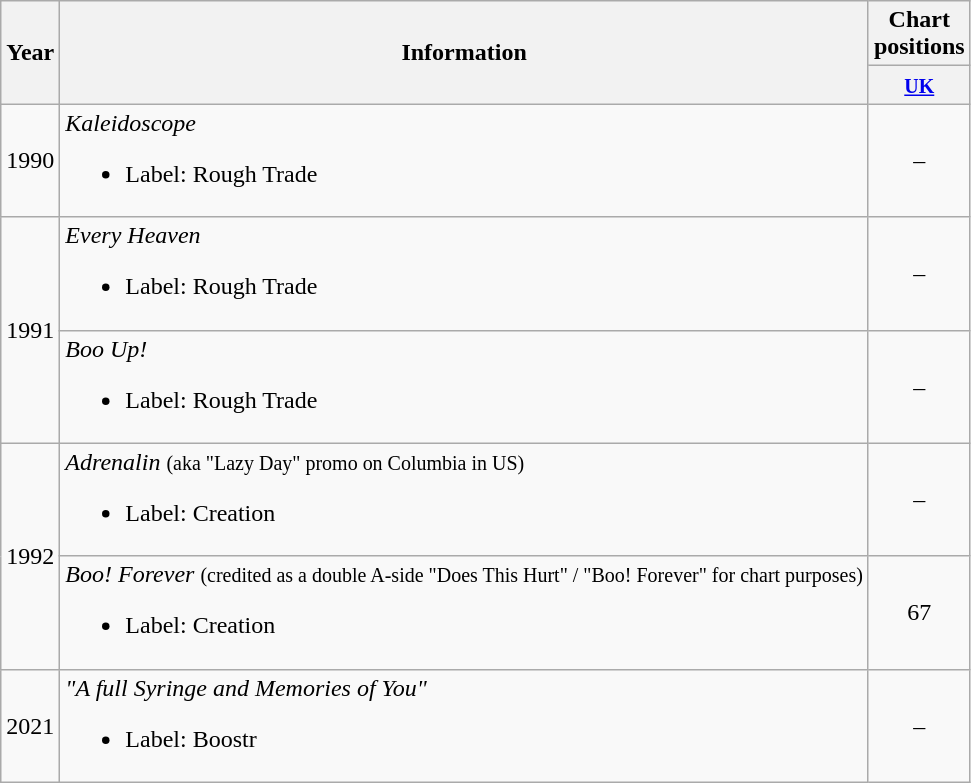<table class="wikitable" style=text-align:center;>
<tr>
<th rowspan="2">Year</th>
<th rowspan="2">Information</th>
<th>Chart positions</th>
</tr>
<tr>
<th width="35"><small><a href='#'>UK</a></small></th>
</tr>
<tr>
<td>1990</td>
<td align="left"><em>Kaleidoscope</em><br><ul><li>Label: Rough Trade</li></ul></td>
<td>–</td>
</tr>
<tr>
<td rowspan="2">1991</td>
<td align="left"><em>Every Heaven</em><br><ul><li>Label: Rough Trade</li></ul></td>
<td>–</td>
</tr>
<tr>
<td align="left"><em>Boo Up!</em><br><ul><li>Label: Rough Trade</li></ul></td>
<td>–</td>
</tr>
<tr>
<td rowspan="2">1992</td>
<td align="left"><em>Adrenalin</em> <small>(aka "Lazy Day" promo on Columbia in US)</small><br><ul><li>Label: Creation</li></ul></td>
<td>–</td>
</tr>
<tr>
<td align="left"><em>Boo! Forever</em> <small>(credited as a double A-side "Does This Hurt" / "Boo! Forever" for chart purposes)</small><br><ul><li>Label: Creation</li></ul></td>
<td>67</td>
</tr>
<tr>
<td>2021</td>
<td align="left"><em>"A full Syringe and Memories of You"</em><br><ul><li>Label: Boostr</li></ul></td>
<td>–</td>
</tr>
</table>
